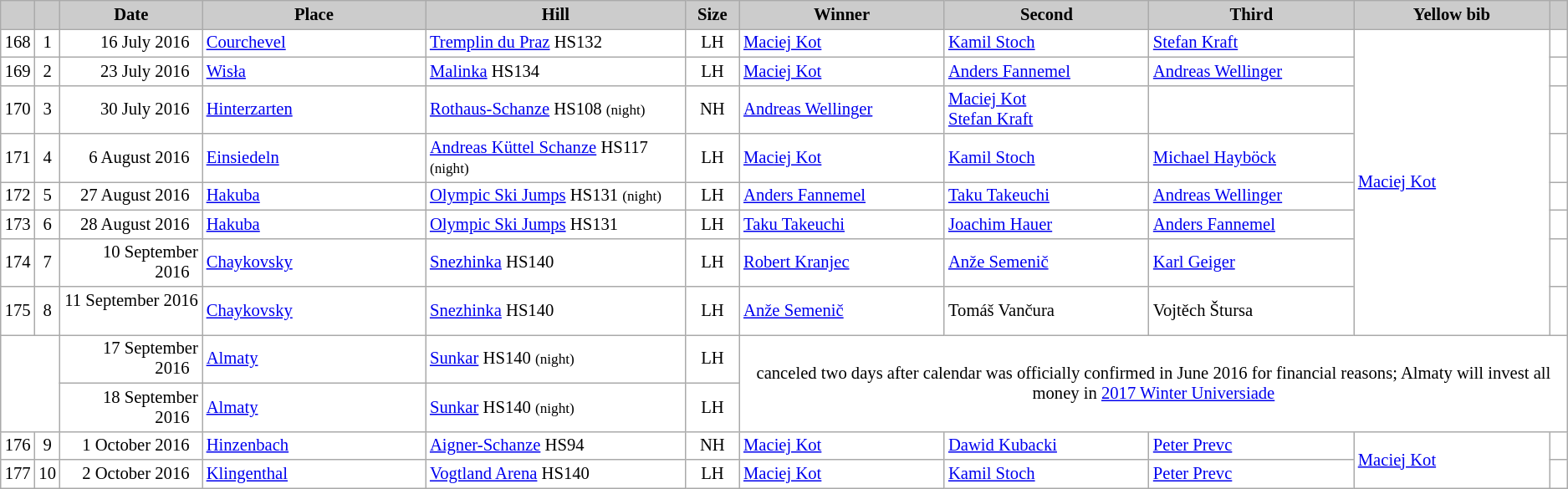<table class="wikitable plainrowheaders" style="background:#fff; font-size:86%; line-height:16px; border:grey solid 1px; border-collapse:collapse;">
<tr style="background:#ccc; text-align:center;">
<th scope="col" style="background:#ccc; width=20 px;"></th>
<th scope="col" style="background:#ccc; width=30 px;"></th>
<th scope="col" style="background:#ccc; width:120px;">Date</th>
<th scope="col" style="background:#ccc; width:200px;">Place</th>
<th scope="col" style="background:#ccc; width:240px;">Hill</th>
<th scope="col" style="background:#ccc; width:40px;">Size</th>
<th scope="col" style="background:#ccc; width:185px;">Winner</th>
<th scope="col" style="background:#ccc; width:185px;">Second</th>
<th scope="col" style="background:#ccc; width:185px;">Third</th>
<th scope="col" style="background:#ccc; width:180px;">Yellow bib</th>
<th scope="col" style="background:#ccc; width:10px;"></th>
</tr>
<tr>
<td align=center>168</td>
<td align=center>1</td>
<td align=right>16 July 2016  </td>
<td> <a href='#'>Courchevel</a></td>
<td><a href='#'>Tremplin du Praz</a> HS132</td>
<td align=center>LH</td>
<td> <a href='#'>Maciej Kot</a></td>
<td> <a href='#'>Kamil Stoch</a></td>
<td> <a href='#'>Stefan Kraft</a></td>
<td rowspan=8> <a href='#'>Maciej Kot</a></td>
<td></td>
</tr>
<tr>
<td align=center>169</td>
<td align=center>2</td>
<td align=right>23 July 2016  </td>
<td> <a href='#'>Wisła</a></td>
<td><a href='#'>Malinka</a> HS134</td>
<td align=center>LH</td>
<td> <a href='#'>Maciej Kot</a></td>
<td> <a href='#'>Anders Fannemel</a></td>
<td> <a href='#'>Andreas Wellinger</a></td>
<td></td>
</tr>
<tr>
<td align=center>170</td>
<td align=center>3</td>
<td align=right>30 July 2016  </td>
<td> <a href='#'>Hinterzarten</a></td>
<td><a href='#'>Rothaus-Schanze</a> HS108 <small>(night)</small></td>
<td align=center>NH</td>
<td> <a href='#'>Andreas Wellinger</a></td>
<td> <a href='#'>Maciej Kot</a><br> <a href='#'>Stefan Kraft</a></td>
<td></td>
<td></td>
</tr>
<tr>
<td align=center>171</td>
<td align=center>4</td>
<td align=right>6 August 2016  </td>
<td> <a href='#'>Einsiedeln</a></td>
<td><a href='#'>Andreas Küttel Schanze</a> HS117 <small>(night)</small></td>
<td align=center>LH</td>
<td> <a href='#'>Maciej Kot</a></td>
<td> <a href='#'>Kamil Stoch</a></td>
<td> <a href='#'>Michael Hayböck</a></td>
<td></td>
</tr>
<tr>
<td align=center>172</td>
<td align=center>5</td>
<td align=right>27 August 2016  </td>
<td> <a href='#'>Hakuba</a></td>
<td><a href='#'>Olympic Ski Jumps</a> HS131 <small>(night)</small></td>
<td align=center>LH</td>
<td> <a href='#'>Anders Fannemel</a></td>
<td> <a href='#'>Taku Takeuchi</a></td>
<td> <a href='#'>Andreas Wellinger</a></td>
<td></td>
</tr>
<tr>
<td align=center>173</td>
<td align=center>6</td>
<td align=right>28 August 2016  </td>
<td> <a href='#'>Hakuba</a></td>
<td><a href='#'>Olympic Ski Jumps</a> HS131</td>
<td align=center>LH</td>
<td> <a href='#'>Taku Takeuchi</a></td>
<td> <a href='#'>Joachim Hauer</a></td>
<td> <a href='#'>Anders Fannemel</a></td>
<td></td>
</tr>
<tr>
<td align=center>174</td>
<td align=center>7</td>
<td align=right>10 September 2016  </td>
<td> <a href='#'>Chaykovsky</a></td>
<td><a href='#'>Snezhinka</a> HS140</td>
<td align=center>LH</td>
<td> <a href='#'>Robert Kranjec</a></td>
<td> <a href='#'>Anže Semenič</a></td>
<td> <a href='#'>Karl Geiger</a></td>
<td></td>
</tr>
<tr>
<td align=center>175</td>
<td align=center>8</td>
<td align=right>11 September 2016  </td>
<td> <a href='#'>Chaykovsky</a></td>
<td><a href='#'>Snezhinka</a> HS140</td>
<td align=center>LH</td>
<td> <a href='#'>Anže Semenič</a></td>
<td> Tomáš Vančura</td>
<td> Vojtěch Štursa</td>
<td></td>
</tr>
<tr>
<td rowspan=2 colspan=2></td>
<td align=right>17 September 2016  </td>
<td> <a href='#'>Almaty</a></td>
<td><a href='#'>Sunkar</a> HS140 <small>(night)</small></td>
<td align=center>LH</td>
<td align=center rowspan=2 colspan=5>canceled two days after calendar was officially confirmed in June 2016 for financial reasons; Almaty will invest all money in <a href='#'>2017 Winter Universiade</a></td>
</tr>
<tr>
<td align=right>18 September 2016  </td>
<td> <a href='#'>Almaty</a></td>
<td><a href='#'>Sunkar</a> HS140 <small>(night)</small></td>
<td align=center>LH</td>
</tr>
<tr>
<td align=center>176</td>
<td align=center>9</td>
<td align=right>1 October 2016  </td>
<td> <a href='#'>Hinzenbach</a></td>
<td><a href='#'>Aigner-Schanze</a> HS94</td>
<td align=center>NH</td>
<td> <a href='#'>Maciej Kot</a></td>
<td> <a href='#'>Dawid Kubacki</a></td>
<td> <a href='#'>Peter Prevc</a></td>
<td rowspan=2> <a href='#'>Maciej Kot</a></td>
<td></td>
</tr>
<tr>
<td align=center>177</td>
<td align=center>10</td>
<td align=right>2 October 2016  </td>
<td> <a href='#'>Klingenthal</a></td>
<td><a href='#'>Vogtland Arena</a> HS140</td>
<td align=center>LH</td>
<td> <a href='#'>Maciej Kot</a></td>
<td> <a href='#'>Kamil Stoch</a></td>
<td> <a href='#'>Peter Prevc</a></td>
<td></td>
</tr>
</table>
